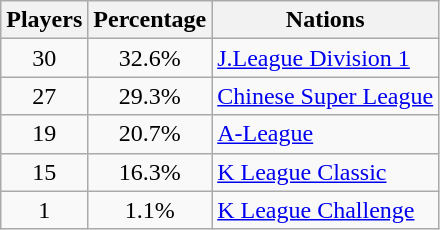<table class="wikitable">
<tr>
<th>Players</th>
<th>Percentage</th>
<th>Nations</th>
</tr>
<tr>
<td align="center">30</td>
<td align="center">32.6%</td>
<td> <a href='#'>J.League Division 1</a></td>
</tr>
<tr>
<td align="center">27</td>
<td align="center">29.3%</td>
<td> <a href='#'>Chinese Super League</a></td>
</tr>
<tr>
<td align="center">19</td>
<td align="center">20.7%</td>
<td> <a href='#'>A-League</a></td>
</tr>
<tr>
<td align="center">15</td>
<td align="center">16.3%</td>
<td> <a href='#'>K League Classic</a></td>
</tr>
<tr>
<td align="center">1</td>
<td align="center">1.1%</td>
<td> <a href='#'>K League Challenge</a></td>
</tr>
</table>
